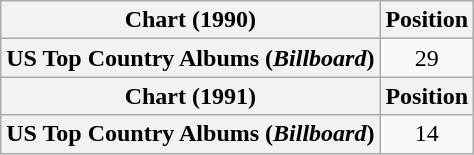<table class="wikitable plainrowheaders" style="text-align:center">
<tr>
<th scope="col">Chart (1990)</th>
<th scope="col">Position</th>
</tr>
<tr>
<th scope="row">US Top Country Albums (<em>Billboard</em>)</th>
<td>29</td>
</tr>
<tr>
<th scope="col">Chart (1991)</th>
<th scope="col">Position</th>
</tr>
<tr>
<th scope="row">US Top Country Albums (<em>Billboard</em>)</th>
<td>14</td>
</tr>
</table>
